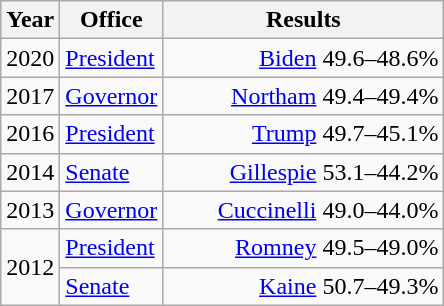<table class=wikitable>
<tr>
<th width="30">Year</th>
<th width="60">Office</th>
<th width="180">Results</th>
</tr>
<tr>
<td>2020</td>
<td><a href='#'>President</a></td>
<td align="right" ><a href='#'>Biden</a> 49.6–48.6%</td>
</tr>
<tr>
<td>2017</td>
<td><a href='#'>Governor</a></td>
<td align="right" ><a href='#'>Northam</a> 49.4–49.4%</td>
</tr>
<tr>
<td>2016</td>
<td><a href='#'>President</a></td>
<td align="right" ><a href='#'>Trump</a> 49.7–45.1%</td>
</tr>
<tr>
<td>2014</td>
<td><a href='#'>Senate</a></td>
<td align="right" ><a href='#'>Gillespie</a> 53.1–44.2%</td>
</tr>
<tr>
<td>2013</td>
<td><a href='#'>Governor</a></td>
<td align="right" ><a href='#'>Cuccinelli</a> 49.0–44.0%</td>
</tr>
<tr>
<td rowspan="2">2012</td>
<td><a href='#'>President</a></td>
<td align="right" ><a href='#'>Romney</a> 49.5–49.0%</td>
</tr>
<tr>
<td><a href='#'>Senate</a></td>
<td align="right" ><a href='#'>Kaine</a> 50.7–49.3%</td>
</tr>
</table>
